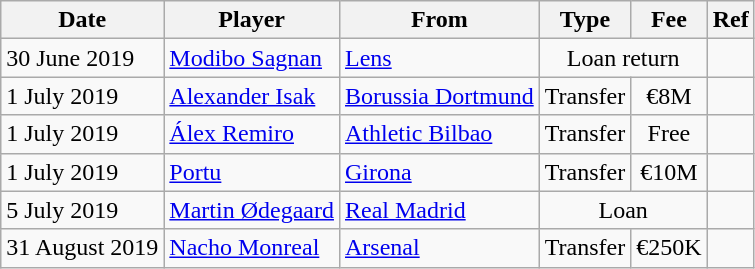<table class="wikitable">
<tr>
<th>Date</th>
<th>Player</th>
<th>From</th>
<th>Type</th>
<th>Fee</th>
<th>Ref</th>
</tr>
<tr>
<td>30 June 2019</td>
<td> <a href='#'>Modibo Sagnan</a></td>
<td> <a href='#'>Lens</a></td>
<td style="text-align:center;" colspan="2">Loan return</td>
<td align=center></td>
</tr>
<tr>
<td>1 July 2019</td>
<td> <a href='#'>Alexander Isak</a></td>
<td> <a href='#'>Borussia Dortmund</a></td>
<td align=center>Transfer</td>
<td align=center>€8M</td>
<td align=center></td>
</tr>
<tr>
<td>1 July 2019</td>
<td> <a href='#'>Álex Remiro</a></td>
<td><a href='#'>Athletic Bilbao</a></td>
<td align=center>Transfer</td>
<td align=center>Free</td>
<td align=center></td>
</tr>
<tr>
<td>1 July 2019</td>
<td> <a href='#'>Portu</a></td>
<td><a href='#'>Girona</a></td>
<td align=center>Transfer</td>
<td align=center>€10M</td>
<td align=center></td>
</tr>
<tr>
<td>5 July 2019</td>
<td> <a href='#'>Martin Ødegaard</a></td>
<td><a href='#'>Real Madrid</a></td>
<td style="text-align:center;" colspan="2">Loan</td>
<td align=center></td>
</tr>
<tr>
<td>31 August 2019</td>
<td> <a href='#'>Nacho Monreal</a></td>
<td> <a href='#'>Arsenal</a></td>
<td align=center>Transfer</td>
<td align=center>€250K</td>
<td align=center></td>
</tr>
</table>
